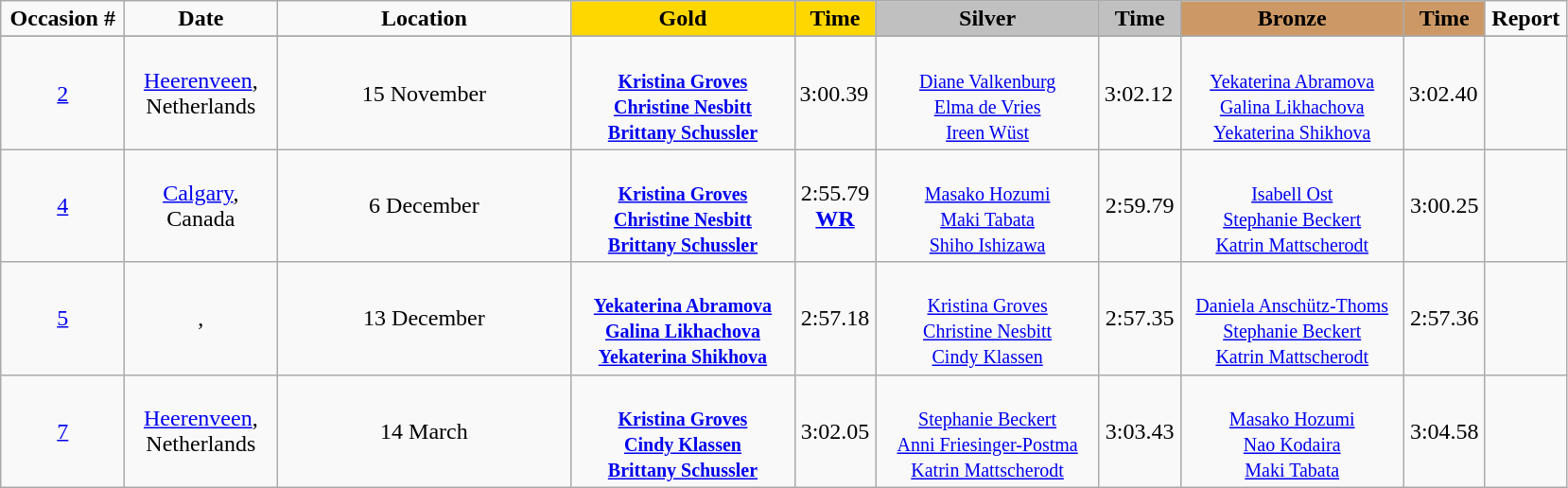<table class="wikitable">
<tr>
<td width="80" align="center"><strong>Occasion #</strong></td>
<td width="100" align="center"><strong>Date</strong></td>
<td width="200" align="center"><strong>Location</strong></td>
<td width="150" bgcolor="gold" align="center"><strong>Gold</strong></td>
<td width="50" bgcolor="gold" align="center"><strong>Time</strong></td>
<td width="150" bgcolor="silver" align="center"><strong>Silver</strong></td>
<td width="50" bgcolor="silver" align="center"><strong>Time</strong></td>
<td width="150" bgcolor="#CC9966" align="center"><strong>Bronze</strong></td>
<td width="50" bgcolor="#CC9966" align="center"><strong>Time</strong></td>
<td width="50" align="center"><strong>Report</strong></td>
</tr>
<tr bgcolor="#cccccc">
</tr>
<tr>
<td align="center"><a href='#'>2</a></td>
<td align="center"><a href='#'>Heerenveen</a>, Netherlands</td>
<td align="center">15 November</td>
<td align="center"><strong></strong><br><small><strong><a href='#'>Kristina Groves</a><br><a href='#'>Christine Nesbitt</a><br><a href='#'>Brittany Schussler</a></strong></small></td>
<td>3:00.39</td>
<td align="center"><br><small><a href='#'>Diane Valkenburg</a><br><a href='#'>Elma de Vries</a><br><a href='#'>Ireen Wüst</a></small></td>
<td>3:02.12</td>
<td align="center"><br><small><a href='#'>Yekaterina Abramova</a><br><a href='#'>Galina Likhachova</a><br><a href='#'>Yekaterina Shikhova</a></small></td>
<td>3:02.40</td>
<td align="center"></td>
</tr>
<tr>
<td align="center"><a href='#'>4</a></td>
<td align="center"><a href='#'>Calgary</a>, Canada</td>
<td align="center">6 December</td>
<td align="center"><strong></strong><br><small><strong><a href='#'>Kristina Groves</a><br><a href='#'>Christine Nesbitt</a><br><a href='#'>Brittany Schussler</a></strong></small></td>
<td align="center">2:55.79<br><strong><a href='#'>WR</a></strong></td>
<td align="center"><br><small><a href='#'>Masako Hozumi</a><br><a href='#'>Maki Tabata</a><br><a href='#'>Shiho Ishizawa</a></small></td>
<td align="center">2:59.79</td>
<td align="center"><br><small><a href='#'>Isabell Ost</a><br><a href='#'>Stephanie Beckert</a><br><a href='#'>Katrin Mattscherodt</a></small></td>
<td align="center">3:00.25</td>
<td align="center"></td>
</tr>
<tr>
<td align="center"><a href='#'>5</a></td>
<td align="center">, </td>
<td align="center">13 December</td>
<td align="center"><strong></strong><br><small><strong><a href='#'>Yekaterina Abramova</a><br><a href='#'>Galina Likhachova</a><br><a href='#'>Yekaterina Shikhova</a></strong></small></td>
<td align="center">2:57.18</td>
<td align="center"><br><small><a href='#'>Kristina Groves</a><br><a href='#'>Christine Nesbitt</a><br><a href='#'>Cindy Klassen</a></small></td>
<td align="center">2:57.35</td>
<td align="center"><br><small><a href='#'>Daniela Anschütz-Thoms</a><br><a href='#'>Stephanie Beckert</a><br><a href='#'>Katrin Mattscherodt</a></small></td>
<td align="center">2:57.36</td>
<td align="center"></td>
</tr>
<tr>
<td align="center"><a href='#'>7</a></td>
<td align="center"><a href='#'>Heerenveen</a>, Netherlands</td>
<td align="center">14 March</td>
<td align="center"><strong></strong><br><small><strong><a href='#'>Kristina Groves</a><br><a href='#'>Cindy Klassen</a><br><a href='#'>Brittany Schussler</a></strong></small></td>
<td align="center">3:02.05</td>
<td align="center"><br><small><a href='#'>Stephanie Beckert</a><br><a href='#'>Anni Friesinger-Postma</a><br><a href='#'>Katrin Mattscherodt</a></small></td>
<td align="center">3:03.43</td>
<td align="center"><br><small><a href='#'>Masako Hozumi</a><br><a href='#'>Nao Kodaira</a><br><a href='#'>Maki Tabata</a></small></td>
<td align="center">3:04.58</td>
<td align="center"></td>
</tr>
</table>
